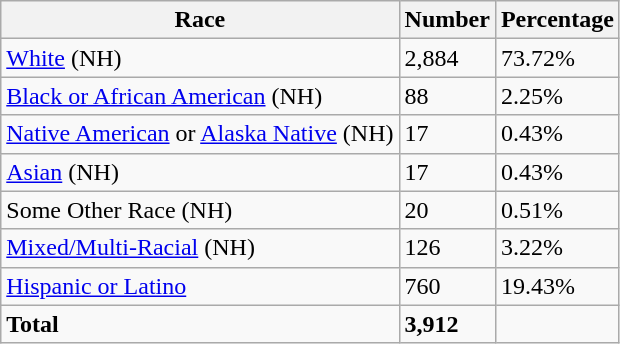<table class="wikitable">
<tr>
<th>Race</th>
<th>Number</th>
<th>Percentage</th>
</tr>
<tr>
<td><a href='#'>White</a> (NH)</td>
<td>2,884</td>
<td>73.72%</td>
</tr>
<tr>
<td><a href='#'>Black or African American</a> (NH)</td>
<td>88</td>
<td>2.25%</td>
</tr>
<tr>
<td><a href='#'>Native American</a> or <a href='#'>Alaska Native</a> (NH)</td>
<td>17</td>
<td>0.43%</td>
</tr>
<tr>
<td><a href='#'>Asian</a> (NH)</td>
<td>17</td>
<td>0.43%</td>
</tr>
<tr>
<td>Some Other Race (NH)</td>
<td>20</td>
<td>0.51%</td>
</tr>
<tr>
<td><a href='#'>Mixed/Multi-Racial</a> (NH)</td>
<td>126</td>
<td>3.22%</td>
</tr>
<tr>
<td><a href='#'>Hispanic or Latino</a></td>
<td>760</td>
<td>19.43%</td>
</tr>
<tr>
<td><strong>Total</strong></td>
<td><strong>3,912</strong></td>
<td></td>
</tr>
</table>
